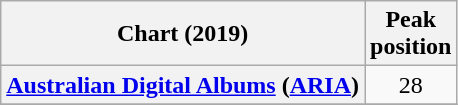<table class="wikitable sortable plainrowheaders" style="text-align:center">
<tr>
<th scope="col">Chart (2019)</th>
<th scope="col">Peak<br>position</th>
</tr>
<tr>
<th scope="row"><a href='#'>Australian Digital Albums</a> (<a href='#'>ARIA</a>)</th>
<td>28</td>
</tr>
<tr>
</tr>
</table>
